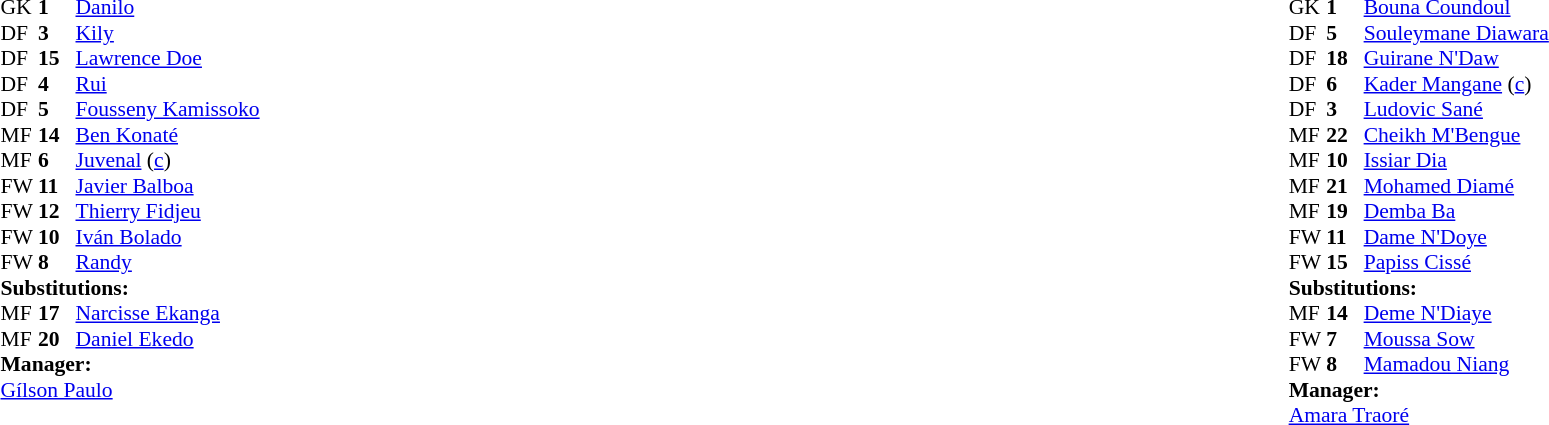<table width="100%">
<tr>
<td valign="top" width="50%"><br><table style="font-size: 90%" cellspacing="0" cellpadding="0">
<tr>
<th width="25"></th>
<th width="25"></th>
</tr>
<tr>
<td>GK</td>
<td><strong>1</strong></td>
<td><a href='#'>Danilo</a></td>
<td></td>
</tr>
<tr>
<td>DF</td>
<td><strong>3</strong></td>
<td><a href='#'>Kily</a></td>
<td></td>
</tr>
<tr>
<td>DF</td>
<td><strong>15</strong></td>
<td><a href='#'>Lawrence Doe</a></td>
<td></td>
</tr>
<tr>
<td>DF</td>
<td><strong>4</strong></td>
<td><a href='#'>Rui</a></td>
</tr>
<tr>
<td>DF</td>
<td><strong>5</strong></td>
<td><a href='#'>Fousseny Kamissoko</a></td>
</tr>
<tr>
<td>MF</td>
<td><strong>14</strong></td>
<td><a href='#'>Ben Konaté</a></td>
</tr>
<tr>
<td>MF</td>
<td><strong>6</strong></td>
<td><a href='#'>Juvenal</a> (<a href='#'>c</a>)</td>
</tr>
<tr>
<td>FW</td>
<td><strong>11</strong></td>
<td><a href='#'>Javier Balboa</a></td>
</tr>
<tr>
<td>FW</td>
<td><strong>12</strong></td>
<td><a href='#'>Thierry Fidjeu</a></td>
<td></td>
<td></td>
</tr>
<tr>
<td>FW</td>
<td><strong>10</strong></td>
<td><a href='#'>Iván Bolado</a></td>
<td></td>
<td></td>
</tr>
<tr>
<td>FW</td>
<td><strong>8</strong></td>
<td><a href='#'>Randy</a></td>
<td></td>
</tr>
<tr>
<td colspan=3><strong>Substitutions:</strong></td>
</tr>
<tr>
<td>MF</td>
<td><strong>17</strong></td>
<td><a href='#'>Narcisse Ekanga</a></td>
<td></td>
<td></td>
</tr>
<tr>
<td>MF</td>
<td><strong>20</strong></td>
<td><a href='#'>Daniel Ekedo</a></td>
<td></td>
<td></td>
</tr>
<tr>
<td colspan=3><strong>Manager:</strong></td>
</tr>
<tr>
<td colspan=3> <a href='#'>Gílson Paulo</a></td>
</tr>
</table>
</td>
<td valign="top"></td>
<td valign="top" width="50%"><br><table style="font-size: 90%" cellspacing="0" cellpadding="0" align="center">
<tr>
<th width=25></th>
<th width=25></th>
</tr>
<tr>
<td>GK</td>
<td><strong>1</strong></td>
<td><a href='#'>Bouna Coundoul</a></td>
</tr>
<tr>
<td>DF</td>
<td><strong>5</strong></td>
<td><a href='#'>Souleymane Diawara</a></td>
</tr>
<tr>
<td>DF</td>
<td><strong>18</strong></td>
<td><a href='#'>Guirane N'Daw</a></td>
</tr>
<tr>
<td>DF</td>
<td><strong>6</strong></td>
<td><a href='#'>Kader Mangane</a> (<a href='#'>c</a>)</td>
</tr>
<tr>
<td>DF</td>
<td><strong>3</strong></td>
<td><a href='#'>Ludovic Sané</a></td>
</tr>
<tr>
<td>MF</td>
<td><strong>22</strong></td>
<td><a href='#'>Cheikh M'Bengue</a></td>
</tr>
<tr>
<td>MF</td>
<td><strong>10</strong></td>
<td><a href='#'>Issiar Dia</a></td>
<td></td>
<td></td>
</tr>
<tr>
<td>MF</td>
<td><strong>21</strong></td>
<td><a href='#'>Mohamed Diamé</a></td>
<td></td>
<td></td>
</tr>
<tr>
<td>MF</td>
<td><strong>19</strong></td>
<td><a href='#'>Demba Ba</a></td>
<td></td>
<td></td>
</tr>
<tr>
<td>FW</td>
<td><strong>11</strong></td>
<td><a href='#'>Dame N'Doye</a></td>
</tr>
<tr>
<td>FW</td>
<td><strong>15</strong></td>
<td><a href='#'>Papiss Cissé</a></td>
</tr>
<tr>
<td colspan=3><strong>Substitutions:</strong></td>
</tr>
<tr>
<td>MF</td>
<td><strong>14</strong></td>
<td><a href='#'>Deme N'Diaye</a></td>
<td></td>
<td></td>
</tr>
<tr>
<td>FW</td>
<td><strong>7</strong></td>
<td><a href='#'>Moussa Sow</a></td>
<td></td>
<td></td>
</tr>
<tr>
<td>FW</td>
<td><strong>8</strong></td>
<td><a href='#'>Mamadou Niang</a></td>
<td></td>
<td></td>
</tr>
<tr>
<td colspan=3><strong>Manager:</strong></td>
</tr>
<tr>
<td colspan=3><a href='#'>Amara Traoré</a></td>
</tr>
</table>
</td>
</tr>
</table>
